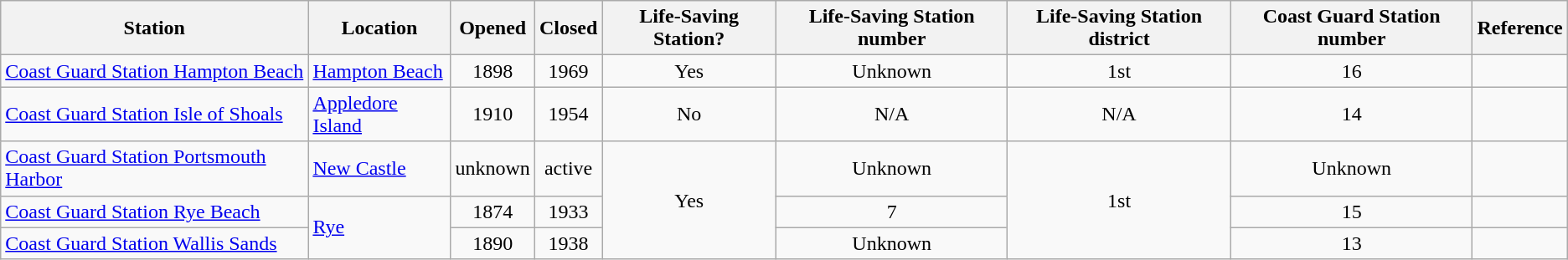<table class="wikitable sortable" style="text-align:left;">
<tr>
<th>Station</th>
<th>Location</th>
<th>Opened</th>
<th>Closed</th>
<th>Life-Saving Station?</th>
<th>Life-Saving Station number</th>
<th>Life-Saving Station district</th>
<th>Coast Guard Station number</th>
<th>Reference</th>
</tr>
<tr>
<td><a href='#'>Coast Guard Station Hampton Beach</a></td>
<td><a href='#'>Hampton Beach</a></td>
<td align="center">1898</td>
<td align="center">1969</td>
<td align="center">Yes</td>
<td align="center">Unknown</td>
<td align="center">1st</td>
<td align="center">16</td>
<td align="center"></td>
</tr>
<tr>
<td><a href='#'>Coast Guard Station Isle of Shoals</a></td>
<td><a href='#'>Appledore Island</a></td>
<td align="center">1910</td>
<td align="center">1954</td>
<td align="center">No</td>
<td align="center">N/A</td>
<td align="center">N/A</td>
<td align="center">14</td>
<td align="center"></td>
</tr>
<tr>
<td><a href='#'>Coast Guard Station Portsmouth Harbor</a></td>
<td><a href='#'>New Castle</a></td>
<td align="center">unknown</td>
<td align="center">active</td>
<td rowspan="3" align="center">Yes</td>
<td align="center">Unknown</td>
<td rowspan="3" align="center">1st</td>
<td align="center">Unknown</td>
<td align="center"></td>
</tr>
<tr>
<td><a href='#'>Coast Guard Station Rye Beach</a></td>
<td rowspan="2"><a href='#'>Rye</a></td>
<td align="center">1874</td>
<td align="center">1933</td>
<td align="center">7</td>
<td align="center">15</td>
<td align="center"></td>
</tr>
<tr>
<td><a href='#'>Coast Guard Station Wallis Sands</a></td>
<td align="center">1890</td>
<td align="center">1938</td>
<td align="center">Unknown</td>
<td align="center">13</td>
<td align="center"></td>
</tr>
</table>
